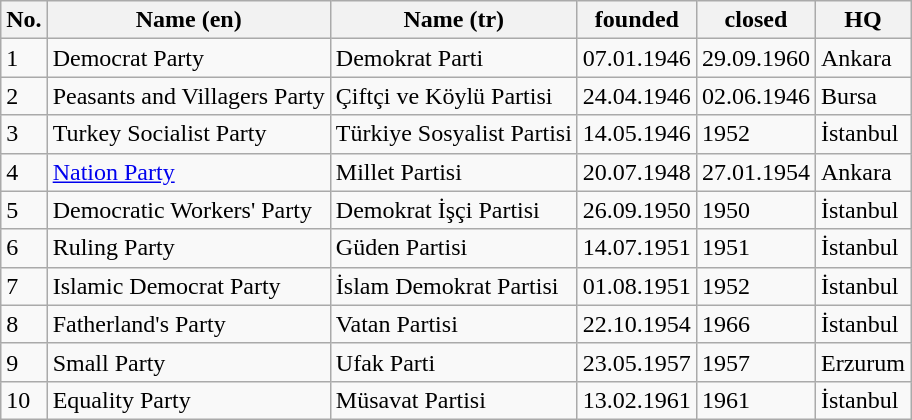<table class="wikitable collapsible collapsed">
<tr>
<th>No.</th>
<th>Name (en)</th>
<th>Name (tr)</th>
<th>founded</th>
<th>closed</th>
<th>HQ</th>
</tr>
<tr>
<td>1</td>
<td>Democrat Party</td>
<td>Demokrat Parti</td>
<td>07.01.1946</td>
<td>29.09.1960</td>
<td>Ankara</td>
</tr>
<tr>
<td>2</td>
<td>Peasants and Villagers Party</td>
<td>Çiftçi ve Köylü Partisi</td>
<td>24.04.1946</td>
<td>02.06.1946</td>
<td>Bursa</td>
</tr>
<tr>
<td>3</td>
<td>Turkey Socialist Party</td>
<td>Türkiye Sosyalist Partisi</td>
<td>14.05.1946</td>
<td>1952</td>
<td>İstanbul</td>
</tr>
<tr>
<td>4</td>
<td><a href='#'>Nation Party</a></td>
<td>Millet Partisi</td>
<td>20.07.1948</td>
<td>27.01.1954</td>
<td>Ankara</td>
</tr>
<tr>
<td>5</td>
<td>Democratic Workers' Party</td>
<td>Demokrat İşçi Partisi</td>
<td>26.09.1950</td>
<td>1950</td>
<td>İstanbul</td>
</tr>
<tr>
<td>6</td>
<td>Ruling Party</td>
<td>Güden Partisi</td>
<td>14.07.1951</td>
<td>1951</td>
<td>İstanbul</td>
</tr>
<tr>
<td>7</td>
<td>Islamic Democrat Party</td>
<td>İslam Demokrat Partisi</td>
<td>01.08.1951</td>
<td>1952</td>
<td>İstanbul</td>
</tr>
<tr>
<td>8</td>
<td>Fatherland's Party</td>
<td>Vatan Partisi</td>
<td>22.10.1954</td>
<td>1966</td>
<td>İstanbul</td>
</tr>
<tr>
<td>9</td>
<td>Small Party</td>
<td>Ufak Parti</td>
<td>23.05.1957</td>
<td>1957</td>
<td>Erzurum</td>
</tr>
<tr>
<td>10</td>
<td>Equality Party</td>
<td>Müsavat Partisi</td>
<td>13.02.1961</td>
<td>1961</td>
<td>İstanbul</td>
</tr>
</table>
